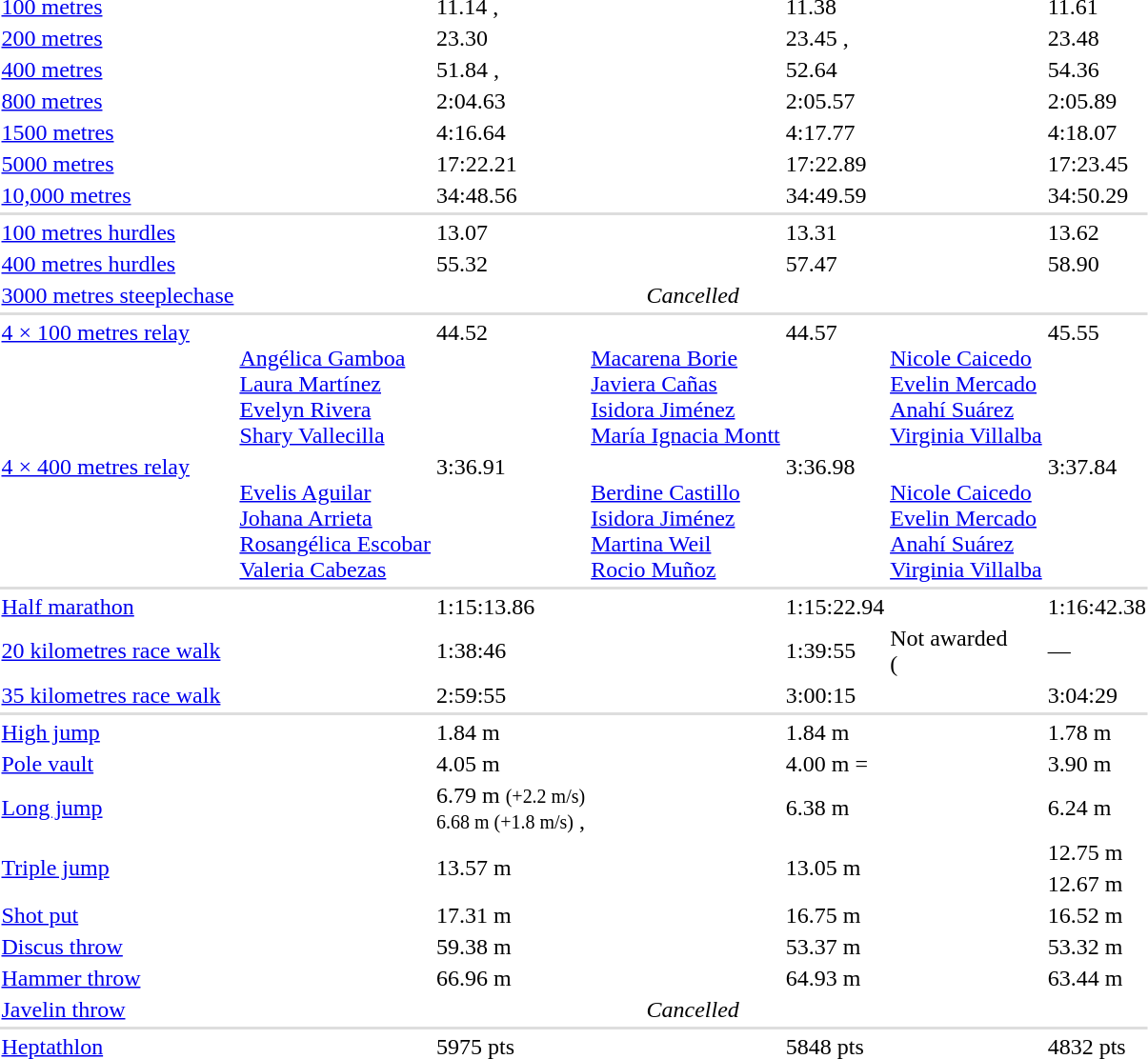<table>
<tr>
<td><a href='#'>100 metres</a></td>
<td></td>
<td>11.14 , </td>
<td></td>
<td>11.38</td>
<td></td>
<td>11.61</td>
</tr>
<tr>
<td><a href='#'>200 metres</a></td>
<td></td>
<td>23.30</td>
<td></td>
<td>23.45 , </td>
<td></td>
<td>23.48</td>
</tr>
<tr>
<td><a href='#'>400 metres</a></td>
<td></td>
<td>51.84 , </td>
<td></td>
<td>52.64</td>
<td></td>
<td>54.36 </td>
</tr>
<tr>
<td><a href='#'>800 metres</a></td>
<td></td>
<td>2:04.63 </td>
<td></td>
<td>2:05.57 </td>
<td></td>
<td>2:05.89</td>
</tr>
<tr>
<td><a href='#'>1500 metres</a></td>
<td></td>
<td>4:16.64</td>
<td></td>
<td>4:17.77</td>
<td></td>
<td>4:18.07</td>
</tr>
<tr>
<td><a href='#'>5000 metres</a></td>
<td></td>
<td>17:22.21</td>
<td></td>
<td>17:22.89</td>
<td></td>
<td>17:23.45</td>
</tr>
<tr>
<td><a href='#'>10,000 metres</a></td>
<td></td>
<td>34:48.56</td>
<td></td>
<td>34:49.59</td>
<td></td>
<td>34:50.29</td>
</tr>
<tr bgcolor=#DDDDDD>
<td colspan=7></td>
</tr>
<tr>
<td><a href='#'>100 metres hurdles</a></td>
<td></td>
<td>13.07 </td>
<td></td>
<td>13.31</td>
<td></td>
<td>13.62</td>
</tr>
<tr>
<td><a href='#'>400 metres hurdles</a></td>
<td></td>
<td>55.32 </td>
<td></td>
<td>57.47</td>
<td></td>
<td>58.90</td>
</tr>
<tr>
<td><a href='#'>3000 metres steeplechase</a></td>
<td colspan=6 align=center><em>Cancelled</em></td>
</tr>
<tr bgcolor=#DDDDDD>
<td colspan=7></td>
</tr>
<tr valign="top">
<td><a href='#'>4 × 100 metres relay</a></td>
<td><br><a href='#'>Angélica Gamboa</a><br><a href='#'>Laura Martínez</a><br><a href='#'>Evelyn Rivera</a><br><a href='#'>Shary Vallecilla</a></td>
<td>44.52</td>
<td><br><a href='#'>Macarena Borie</a><br><a href='#'>Javiera Cañas</a><br><a href='#'>Isidora Jiménez</a><br><a href='#'>María Ignacia Montt</a></td>
<td>44.57</td>
<td><br><a href='#'>Nicole Caicedo</a><br><a href='#'>Evelin Mercado</a><br><a href='#'>Anahí Suárez</a><br><a href='#'>Virginia Villalba</a></td>
<td>45.55</td>
</tr>
<tr valign="top">
<td><a href='#'>4 × 400 metres relay</a></td>
<td><br><a href='#'>Evelis Aguilar</a><br><a href='#'>Johana Arrieta</a><br><a href='#'>Rosangélica Escobar</a><br><a href='#'>Valeria Cabezas</a></td>
<td>3:36.91</td>
<td><br><a href='#'>Berdine Castillo</a><br><a href='#'>Isidora Jiménez</a><br><a href='#'>Martina Weil</a><br><a href='#'>Rocio Muñoz</a></td>
<td>3:36.98</td>
<td><br><a href='#'>Nicole Caicedo</a><br><a href='#'>Evelin Mercado</a><br><a href='#'>Anahí Suárez</a><br><a href='#'>Virginia Villalba</a></td>
<td>3:37.84</td>
</tr>
<tr bgcolor=#DDDDDD>
<td colspan=7></td>
</tr>
<tr>
<td><a href='#'>Half marathon</a></td>
<td></td>
<td>1:15:13.86</td>
<td></td>
<td>1:15:22.94</td>
<td></td>
<td>1:16:42.38</td>
</tr>
<tr>
<td><a href='#'>20 kilometres race walk</a></td>
<td></td>
<td>1:38:46</td>
<td></td>
<td>1:39:55</td>
<td>Not awarded<br>(</td>
<td>—</td>
</tr>
<tr>
<td><a href='#'>35 kilometres race walk</a></td>
<td></td>
<td>2:59:55 </td>
<td></td>
<td>3:00:15</td>
<td></td>
<td>3:04:29</td>
</tr>
<tr bgcolor=#DDDDDD>
<td colspan=7></td>
</tr>
<tr>
<td><a href='#'>High jump</a></td>
<td></td>
<td>1.84 m</td>
<td></td>
<td>1.84 m</td>
<td></td>
<td>1.78 m </td>
</tr>
<tr>
<td><a href='#'>Pole vault</a></td>
<td></td>
<td>4.05 m </td>
<td></td>
<td>4.00 m =</td>
<td></td>
<td>3.90 m</td>
</tr>
<tr>
<td><a href='#'>Long jump</a></td>
<td></td>
<td>6.79 m <small>(+2.2 m/s)</small><br><small>6.68 m (+1.8 m/s)</small> , </td>
<td></td>
<td>6.38 m </td>
<td></td>
<td>6.24 m</td>
</tr>
<tr>
<td rowspan=2><a href='#'>Triple jump</a></td>
<td rowspan=2></td>
<td rowspan=2>13.57 m</td>
<td rowspan=2></td>
<td rowspan=2>13.05 m</td>
<td></td>
<td>12.75 m</td>
</tr>
<tr>
<td></td>
<td>12.67 m</td>
</tr>
<tr>
<td><a href='#'>Shot put</a></td>
<td></td>
<td>17.31 m</td>
<td></td>
<td>16.75 m </td>
<td></td>
<td>16.52 m</td>
</tr>
<tr>
<td><a href='#'>Discus throw</a></td>
<td></td>
<td>59.38 m </td>
<td></td>
<td>53.37 m</td>
<td></td>
<td>53.32 m</td>
</tr>
<tr>
<td><a href='#'>Hammer throw</a></td>
<td></td>
<td>66.96 m </td>
<td></td>
<td>64.93 m</td>
<td></td>
<td>63.44 m</td>
</tr>
<tr>
<td><a href='#'>Javelin throw</a></td>
<td colspan=6 align=center><em>Cancelled</em></td>
</tr>
<tr bgcolor=#DDDDDD>
<td colspan=7></td>
</tr>
<tr>
<td><a href='#'>Heptathlon</a></td>
<td></td>
<td>5975 pts </td>
<td></td>
<td>5848 pts</td>
<td></td>
<td>4832 pts</td>
</tr>
</table>
